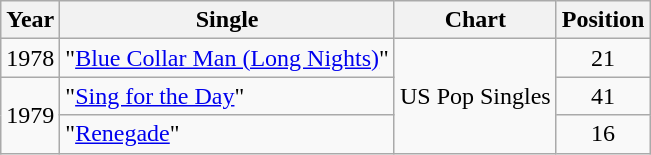<table class="wikitable">
<tr>
<th>Year</th>
<th>Single</th>
<th>Chart</th>
<th>Position</th>
</tr>
<tr>
<td>1978</td>
<td>"<a href='#'>Blue Collar Man (Long Nights)</a>"</td>
<td rowspan="3">US Pop Singles</td>
<td align="center">21</td>
</tr>
<tr>
<td rowspan="2">1979</td>
<td>"<a href='#'>Sing for the Day</a>"</td>
<td align="center">41</td>
</tr>
<tr>
<td>"<a href='#'>Renegade</a>"</td>
<td align="center">16</td>
</tr>
</table>
